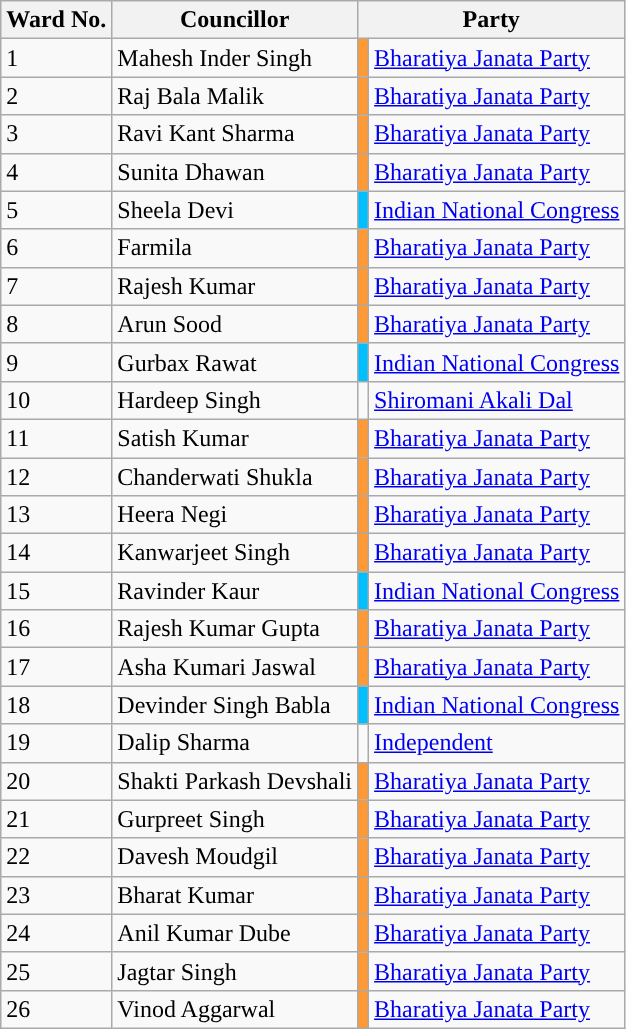<table class="wikitable sortable">
<tr>
<th>Ward No.</th>
<th>Councillor</th>
<th colspan="2">Party</th>
</tr>
<tr>
<td>1</td>
<td>Mahesh Inder Singh</td>
<td bgcolor=#FF9933></td>
<td><a href='#'>Bharatiya Janata Party</a></td>
</tr>
<tr>
<td>2</td>
<td>Raj Bala Malik</td>
<td bgcolor=#FF9933></td>
<td><a href='#'>Bharatiya Janata Party</a></td>
</tr>
<tr>
<td>3</td>
<td>Ravi Kant Sharma</td>
<td bgcolor=#FF9933></td>
<td><a href='#'>Bharatiya Janata Party</a></td>
</tr>
<tr>
<td>4</td>
<td>Sunita Dhawan</td>
<td bgcolor=#FF9933></td>
<td><a href='#'>Bharatiya Janata Party</a></td>
</tr>
<tr>
<td>5</td>
<td>Sheela Devi</td>
<td bgcolor=#00BFFF></td>
<td><a href='#'>Indian National Congress</a></td>
</tr>
<tr>
<td>6</td>
<td>Farmila</td>
<td bgcolor=#FF9933></td>
<td><a href='#'>Bharatiya Janata Party</a></td>
</tr>
<tr>
<td>7</td>
<td>Rajesh Kumar</td>
<td bgcolor=#FF9933></td>
<td><a href='#'>Bharatiya Janata Party</a></td>
</tr>
<tr>
<td>8</td>
<td>Arun Sood</td>
<td bgcolor=#FF9933></td>
<td><a href='#'>Bharatiya Janata Party</a></td>
</tr>
<tr>
<td>9</td>
<td>Gurbax Rawat</td>
<td bgcolor=#00BFFF></td>
<td><a href='#'>Indian National Congress</a></td>
</tr>
<tr>
<td>10</td>
<td>Hardeep Singh</td>
<td bgcolor=></td>
<td><a href='#'>Shiromani Akali Dal</a></td>
</tr>
<tr>
<td>11</td>
<td>Satish Kumar</td>
<td bgcolor=#FF9933></td>
<td><a href='#'>Bharatiya Janata Party</a></td>
</tr>
<tr>
<td>12</td>
<td>Chanderwati Shukla</td>
<td bgcolor=#FF9933></td>
<td><a href='#'>Bharatiya Janata Party</a></td>
</tr>
<tr>
<td>13</td>
<td>Heera Negi</td>
<td bgcolor=#FF9933></td>
<td><a href='#'>Bharatiya Janata Party</a></td>
</tr>
<tr>
<td>14</td>
<td>Kanwarjeet Singh</td>
<td bgcolor=#FF9933></td>
<td><a href='#'>Bharatiya Janata Party</a></td>
</tr>
<tr>
<td>15</td>
<td>Ravinder Kaur</td>
<td bgcolor=#00BFFF></td>
<td><a href='#'>Indian National Congress</a></td>
</tr>
<tr>
<td>16</td>
<td>Rajesh Kumar Gupta</td>
<td bgcolor=#FF9933></td>
<td><a href='#'>Bharatiya Janata Party</a></td>
</tr>
<tr>
<td>17</td>
<td>Asha Kumari Jaswal</td>
<td bgcolor=#FF9933></td>
<td><a href='#'>Bharatiya Janata Party</a></td>
</tr>
<tr>
<td>18</td>
<td>Devinder Singh Babla</td>
<td bgcolor=#00BFFF></td>
<td><a href='#'>Indian National Congress</a></td>
</tr>
<tr>
<td>19</td>
<td>Dalip Sharma</td>
<td style="background-color: "></td>
<td><a href='#'>Independent</a></td>
</tr>
<tr>
<td>20</td>
<td>Shakti Parkash Devshali</td>
<td bgcolor=#FF9933></td>
<td><a href='#'>Bharatiya Janata Party</a></td>
</tr>
<tr>
<td>21</td>
<td>Gurpreet Singh</td>
<td bgcolor=#FF9933></td>
<td><a href='#'>Bharatiya Janata Party</a></td>
</tr>
<tr>
<td>22</td>
<td>Davesh Moudgil</td>
<td bgcolor=#FF9933></td>
<td><a href='#'>Bharatiya Janata Party</a></td>
</tr>
<tr>
<td>23</td>
<td>Bharat Kumar</td>
<td bgcolor=#FF9933></td>
<td><a href='#'>Bharatiya Janata Party</a></td>
</tr>
<tr>
<td>24</td>
<td>Anil Kumar Dube</td>
<td bgcolor=#FF9933></td>
<td><a href='#'>Bharatiya Janata Party</a></td>
</tr>
<tr>
<td>25</td>
<td>Jagtar Singh</td>
<td bgcolor=#FF9933></td>
<td><a href='#'>Bharatiya Janata Party</a></td>
</tr>
<tr>
<td>26</td>
<td>Vinod Aggarwal</td>
<td bgcolor=#FF9933></td>
<td><a href='#'>Bharatiya Janata Party</a></td>
</tr>
</table>
